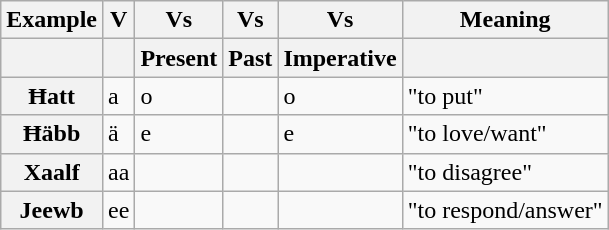<table class="wikitable">
<tr>
<th>Example</th>
<th>V</th>
<th>Vs</th>
<th>Vs</th>
<th>Vs</th>
<th>Meaning</th>
</tr>
<tr>
<th></th>
<th></th>
<th>Present</th>
<th>Past</th>
<th>Imperative</th>
<th></th>
</tr>
<tr>
<th>Ħatt</th>
<td>a</td>
<td>o</td>
<td></td>
<td>o</td>
<td>"to put"</td>
</tr>
<tr>
<th>Ħäbb</th>
<td>ä</td>
<td>e</td>
<td></td>
<td>e</td>
<td>"to love/want"</td>
</tr>
<tr>
<th>Xaalf</th>
<td>aa</td>
<td></td>
<td></td>
<td></td>
<td>"to disagree"</td>
</tr>
<tr>
<th>Jeewb</th>
<td>ee</td>
<td></td>
<td></td>
<td></td>
<td>"to respond/answer"</td>
</tr>
</table>
